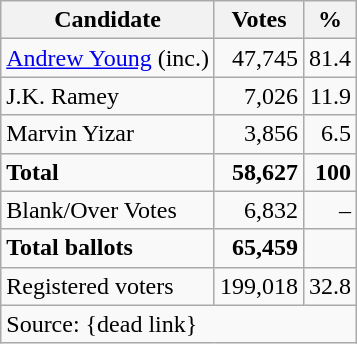<table class=wikitable style=text-align:right>
<tr>
<th>Candidate</th>
<th>Votes</th>
<th>%</th>
</tr>
<tr>
<td align=left><a href='#'>Andrew Young</a> (inc.)</td>
<td>47,745</td>
<td>81.4</td>
</tr>
<tr>
<td align=left>J.K. Ramey</td>
<td>7,026</td>
<td>11.9</td>
</tr>
<tr>
<td align=left>Marvin Yizar</td>
<td>3,856</td>
<td>6.5</td>
</tr>
<tr>
<td style="text-align:left;"><strong>Total</strong></td>
<td><strong>58,627</strong></td>
<td><strong>100</strong></td>
</tr>
<tr>
<td style="text-align:left;">Blank/Over Votes</td>
<td>6,832</td>
<td>–</td>
</tr>
<tr>
<td style="text-align:left;"><strong>Total ballots</strong></td>
<td><strong>65,459</strong></td>
<td></td>
</tr>
<tr>
<td style="text-align:left;">Registered voters</td>
<td>199,018</td>
<td>32.8</td>
</tr>
<tr>
<td style="text-align:left;" colspan="3">Source: {dead link}</td>
</tr>
</table>
